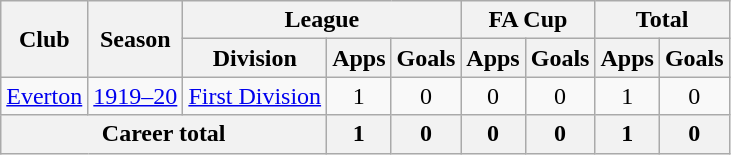<table class="wikitable" style="text-align: center;">
<tr>
<th rowspan="2">Club</th>
<th rowspan="2">Season</th>
<th colspan="3">League</th>
<th colspan="2">FA Cup</th>
<th colspan="2">Total</th>
</tr>
<tr>
<th>Division</th>
<th>Apps</th>
<th>Goals</th>
<th>Apps</th>
<th>Goals</th>
<th>Apps</th>
<th>Goals</th>
</tr>
<tr>
<td><a href='#'>Everton</a></td>
<td><a href='#'>1919–20</a></td>
<td><a href='#'>First Division</a></td>
<td>1</td>
<td>0</td>
<td>0</td>
<td>0</td>
<td>1</td>
<td>0</td>
</tr>
<tr>
<th colspan="3">Career total</th>
<th>1</th>
<th>0</th>
<th>0</th>
<th>0</th>
<th>1</th>
<th>0</th>
</tr>
</table>
